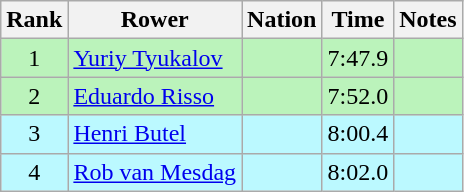<table class="wikitable sortable" style="text-align:center">
<tr>
<th>Rank</th>
<th>Rower</th>
<th>Nation</th>
<th>Time</th>
<th>Notes</th>
</tr>
<tr bgcolor=bbf3bb>
<td>1</td>
<td align=left><a href='#'>Yuriy Tyukalov</a></td>
<td align=left></td>
<td>7:47.9</td>
<td></td>
</tr>
<tr bgcolor=bbf3bb>
<td>2</td>
<td align=left><a href='#'>Eduardo Risso</a></td>
<td align=left></td>
<td>7:52.0</td>
<td></td>
</tr>
<tr bgcolor=bbf9ff>
<td>3</td>
<td align=left><a href='#'>Henri Butel</a></td>
<td align=left></td>
<td>8:00.4</td>
<td></td>
</tr>
<tr bgcolor=bbf9ff>
<td>4</td>
<td align=left><a href='#'>Rob van Mesdag</a></td>
<td align=left></td>
<td>8:02.0</td>
<td></td>
</tr>
</table>
